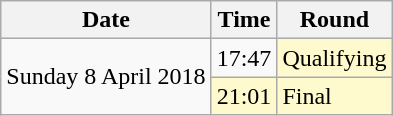<table class="wikitable">
<tr>
<th>Date</th>
<th>Time</th>
<th>Round</th>
</tr>
<tr>
<td rowspan=2>Sunday 8 April 2018</td>
<td>17:47</td>
<td style=background:lemonchiffon>Qualifying</td>
</tr>
<tr>
<td style=background:lemonchiffon>21:01</td>
<td style=background:lemonchiffon>Final</td>
</tr>
</table>
